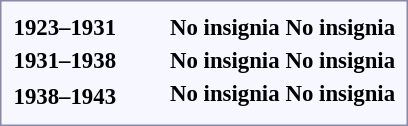<table style="border:1px solid #8888aa; background-color:#f7f8ff; padding:5px; font-size:95%; margin: 0px 12px 12px 0px;">
<tr style="text-align:center;">
<td><strong>1923–1931</strong></td>
<td colspan=16></td>
<td colspan=6></td>
<td colspan=4></td>
<td colspan=2></td>
<td colspan=6><strong>No insignia</strong></td>
<td colspan=2><strong>No insignia</strong></td>
</tr>
<tr style="text-align:center;">
<td><strong>1931–1938</strong></td>
<td colspan=3></td>
<td colspan=3></td>
<td colspan=2></td>
<td colspan=2></td>
<td colspan=6></td>
<td colspan=6></td>
<td colspan=4></td>
<td colspan=2></td>
<td colspan=6><strong>No insignia</strong></td>
<td colspan=2><strong>No insignia</strong></td>
</tr>
<tr style="text-align:center;">
<td rowspan=2><strong>1938–1943</strong></td>
<td colspan=3></td>
<td colspan=3></td>
<td colspan=2></td>
<td colspan=2 rowspan=2></td>
<td colspan=6></td>
<td colspan=6></td>
<td colspan=4></td>
<td colspan=2></td>
<td colspan=6><strong>No insignia</strong></td>
<td colspan=2><strong>No insignia</strong></td>
</tr>
<tr style="text-align:center;">
<td colspan=3></td>
<td colspan=3></td>
<td colspan=2></td>
<td colspan=6></td>
<td colspan=6></td>
<td colspan=4></td>
<td colspan=2></td>
<td colspan=6></td>
<td colspan=2></td>
</tr>
</table>
